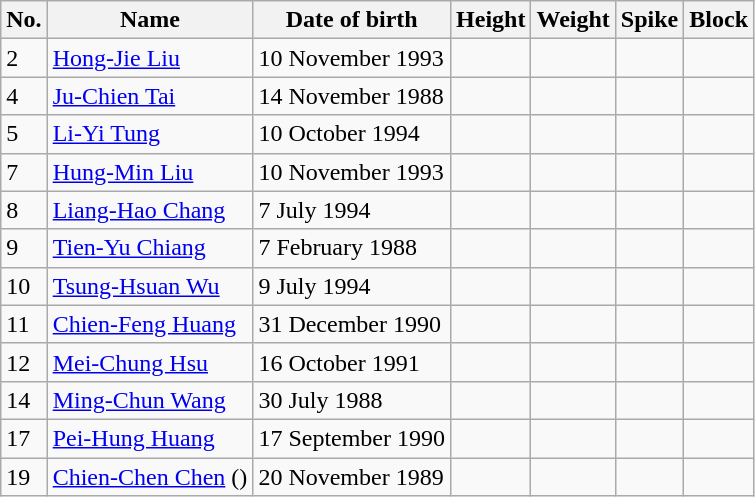<table class="wikitable sortable">
<tr>
<th>No.</th>
<th>Name</th>
<th>Date of birth</th>
<th>Height</th>
<th>Weight</th>
<th>Spike</th>
<th>Block</th>
</tr>
<tr>
<td>2</td>
<td> <a href='#'>Hong-Jie Liu</a></td>
<td>10 November 1993</td>
<td></td>
<td></td>
<td></td>
<td></td>
</tr>
<tr>
<td>4</td>
<td> <a href='#'>Ju-Chien Tai</a></td>
<td>14 November 1988</td>
<td></td>
<td></td>
<td></td>
<td></td>
</tr>
<tr>
<td>5</td>
<td> <a href='#'>Li-Yi Tung</a></td>
<td>10 October 1994</td>
<td></td>
<td></td>
<td></td>
<td></td>
</tr>
<tr>
<td>7</td>
<td> <a href='#'>Hung-Min Liu</a></td>
<td>10 November 1993</td>
<td></td>
<td></td>
<td></td>
<td></td>
</tr>
<tr>
<td>8</td>
<td> <a href='#'>Liang-Hao Chang</a></td>
<td>7 July 1994</td>
<td></td>
<td></td>
<td></td>
<td></td>
</tr>
<tr>
<td>9</td>
<td> <a href='#'>Tien-Yu Chiang</a></td>
<td>7 February 1988</td>
<td></td>
<td></td>
<td></td>
<td></td>
</tr>
<tr>
<td>10</td>
<td> <a href='#'>Tsung-Hsuan Wu</a></td>
<td>9 July 1994</td>
<td></td>
<td></td>
<td></td>
<td></td>
</tr>
<tr>
<td>11</td>
<td> <a href='#'>Chien-Feng Huang</a></td>
<td>31 December 1990</td>
<td></td>
<td></td>
<td></td>
<td></td>
</tr>
<tr>
<td>12</td>
<td> <a href='#'>Mei-Chung Hsu</a></td>
<td>16 October 1991</td>
<td></td>
<td></td>
<td></td>
<td></td>
</tr>
<tr>
<td>14</td>
<td> <a href='#'>Ming-Chun Wang</a></td>
<td>30 July 1988</td>
<td></td>
<td></td>
<td></td>
<td></td>
</tr>
<tr>
<td>17</td>
<td> <a href='#'>Pei-Hung Huang</a></td>
<td>17 September 1990</td>
<td></td>
<td></td>
<td></td>
<td></td>
</tr>
<tr>
<td>19</td>
<td> <a href='#'>Chien-Chen Chen</a> ()</td>
<td>20 November 1989</td>
<td></td>
<td></td>
<td></td>
<td></td>
</tr>
</table>
